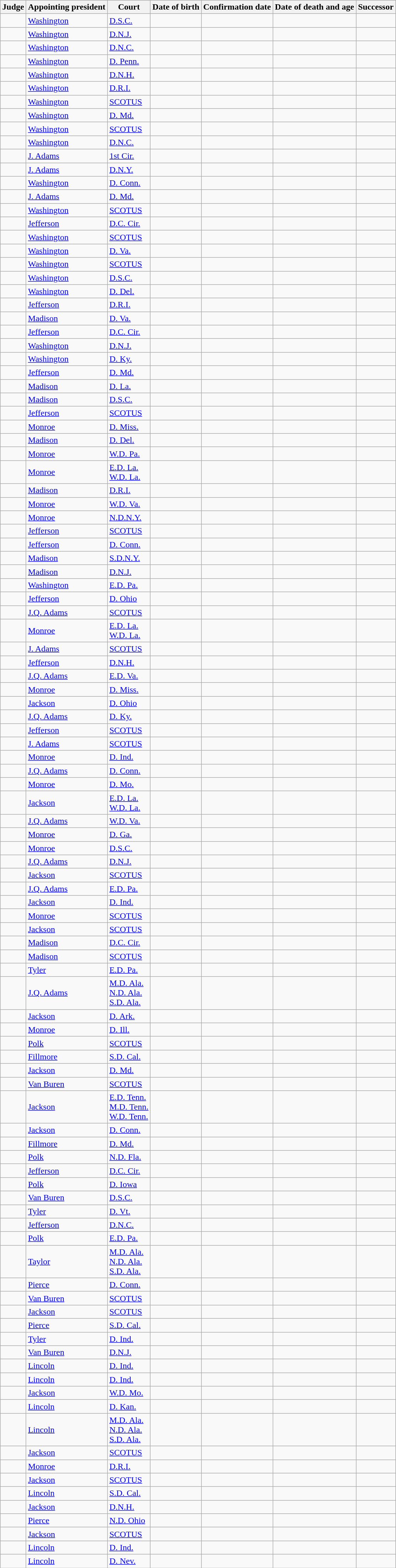<table class="wikitable sortable sort-under mw-collapsible">
<tr>
<th>Judge</th>
<th>Appointing president</th>
<th>Court</th>
<th>Date of birth</th>
<th>Confirmation date</th>
<th>Date of death and age</th>
<th>Successor</th>
</tr>
<tr>
<td></td>
<td><a href='#'>Washington</a></td>
<td><a href='#'>D.S.C.</a></td>
<td></td>
<td></td>
<td></td>
<td></td>
</tr>
<tr>
<td></td>
<td><a href='#'>Washington</a></td>
<td><a href='#'>D.N.J.</a></td>
<td></td>
<td></td>
<td></td>
<td></td>
</tr>
<tr>
<td></td>
<td><a href='#'>Washington</a></td>
<td><a href='#'>D.N.C.</a></td>
<td></td>
<td></td>
<td></td>
<td></td>
</tr>
<tr>
<td></td>
<td><a href='#'>Washington</a></td>
<td><a href='#'>D. Penn.</a></td>
<td></td>
<td></td>
<td></td>
<td></td>
</tr>
<tr>
<td></td>
<td><a href='#'>Washington</a></td>
<td><a href='#'>D.N.H.</a></td>
<td></td>
<td></td>
<td></td>
<td></td>
</tr>
<tr>
<td></td>
<td><a href='#'>Washington</a></td>
<td><a href='#'>D.R.I.</a></td>
<td></td>
<td></td>
<td></td>
<td></td>
</tr>
<tr>
<td></td>
<td><a href='#'>Washington</a></td>
<td><a href='#'>SCOTUS</a></td>
<td></td>
<td></td>
<td></td>
<td></td>
</tr>
<tr>
<td></td>
<td><a href='#'>Washington</a></td>
<td><a href='#'>D. Md.</a></td>
<td></td>
<td></td>
<td></td>
<td></td>
</tr>
<tr>
<td></td>
<td><a href='#'>Washington</a></td>
<td><a href='#'>SCOTUS</a></td>
<td></td>
<td></td>
<td></td>
<td></td>
</tr>
<tr>
<td></td>
<td><a href='#'>Washington</a></td>
<td><a href='#'>D.N.C.</a></td>
<td></td>
<td></td>
<td></td>
<td></td>
</tr>
<tr>
<td></td>
<td><a href='#'>J. Adams</a></td>
<td><a href='#'>1st Cir.</a></td>
<td></td>
<td></td>
<td></td>
<td></td>
</tr>
<tr>
<td></td>
<td><a href='#'>J. Adams</a></td>
<td><a href='#'>D.N.Y.</a></td>
<td></td>
<td></td>
<td></td>
<td></td>
</tr>
<tr>
<td></td>
<td><a href='#'>Washington</a></td>
<td><a href='#'>D. Conn.</a></td>
<td></td>
<td></td>
<td></td>
<td></td>
</tr>
<tr>
<td></td>
<td><a href='#'>J. Adams</a></td>
<td><a href='#'>D. Md.</a></td>
<td></td>
<td></td>
<td></td>
<td></td>
</tr>
<tr>
<td></td>
<td><a href='#'>Washington</a></td>
<td><a href='#'>SCOTUS</a></td>
<td></td>
<td></td>
<td></td>
<td></td>
</tr>
<tr>
<td></td>
<td><a href='#'>Jefferson</a></td>
<td><a href='#'>D.C. Cir.</a></td>
<td></td>
<td></td>
<td></td>
<td></td>
</tr>
<tr>
<td></td>
<td><a href='#'>Washington</a></td>
<td><a href='#'>SCOTUS</a></td>
<td></td>
<td></td>
<td></td>
<td></td>
</tr>
<tr>
<td></td>
<td><a href='#'>Washington</a></td>
<td><a href='#'>D. Va.</a></td>
<td></td>
<td></td>
<td></td>
<td></td>
</tr>
<tr>
<td></td>
<td><a href='#'>Washington</a></td>
<td><a href='#'>SCOTUS</a></td>
<td></td>
<td></td>
<td></td>
<td></td>
</tr>
<tr>
<td></td>
<td><a href='#'>Washington</a></td>
<td><a href='#'>D.S.C.</a></td>
<td></td>
<td></td>
<td></td>
<td></td>
</tr>
<tr>
<td></td>
<td><a href='#'>Washington</a></td>
<td><a href='#'>D. Del.</a></td>
<td></td>
<td></td>
<td></td>
<td></td>
</tr>
<tr>
<td></td>
<td><a href='#'>Jefferson</a></td>
<td><a href='#'>D.R.I.</a></td>
<td></td>
<td></td>
<td></td>
<td></td>
</tr>
<tr>
<td></td>
<td><a href='#'>Madison</a></td>
<td><a href='#'>D. Va.</a></td>
<td></td>
<td></td>
<td></td>
<td></td>
</tr>
<tr>
<td></td>
<td><a href='#'>Jefferson</a></td>
<td><a href='#'>D.C. Cir.</a></td>
<td></td>
<td></td>
<td></td>
<td></td>
</tr>
<tr>
<td></td>
<td><a href='#'>Washington</a></td>
<td><a href='#'>D.N.J.</a></td>
<td></td>
<td></td>
<td></td>
<td></td>
</tr>
<tr>
<td></td>
<td><a href='#'>Washington</a></td>
<td><a href='#'>D. Ky.</a></td>
<td></td>
<td></td>
<td></td>
<td></td>
</tr>
<tr>
<td></td>
<td><a href='#'>Jefferson</a></td>
<td><a href='#'>D. Md.</a></td>
<td></td>
<td></td>
<td></td>
<td></td>
</tr>
<tr>
<td></td>
<td><a href='#'>Madison</a></td>
<td><a href='#'>D. La.</a></td>
<td></td>
<td></td>
<td></td>
<td></td>
</tr>
<tr>
<td></td>
<td><a href='#'>Madison</a></td>
<td><a href='#'>D.S.C.</a></td>
<td></td>
<td></td>
<td></td>
<td></td>
</tr>
<tr>
<td></td>
<td><a href='#'>Jefferson</a></td>
<td><a href='#'>SCOTUS</a></td>
<td></td>
<td></td>
<td></td>
<td></td>
</tr>
<tr>
<td></td>
<td><a href='#'>Monroe</a></td>
<td><a href='#'>D. Miss.</a></td>
<td></td>
<td></td>
<td></td>
<td></td>
</tr>
<tr>
<td></td>
<td><a href='#'>Madison</a></td>
<td><a href='#'>D. Del.</a></td>
<td></td>
<td></td>
<td></td>
<td></td>
</tr>
<tr>
<td></td>
<td><a href='#'>Monroe</a></td>
<td><a href='#'>W.D. Pa.</a></td>
<td></td>
<td></td>
<td></td>
<td></td>
</tr>
<tr>
<td></td>
<td><a href='#'>Monroe</a></td>
<td><a href='#'>E.D. La.</a><br><a href='#'>W.D. La.</a></td>
<td></td>
<td></td>
<td></td>
<td></td>
</tr>
<tr>
<td></td>
<td><a href='#'>Madison</a></td>
<td><a href='#'>D.R.I.</a></td>
<td></td>
<td></td>
<td></td>
<td></td>
</tr>
<tr>
<td></td>
<td><a href='#'>Monroe</a></td>
<td><a href='#'>W.D. Va.</a></td>
<td></td>
<td></td>
<td></td>
<td></td>
</tr>
<tr>
<td></td>
<td><a href='#'>Monroe</a></td>
<td><a href='#'>N.D.N.Y.</a></td>
<td></td>
<td></td>
<td></td>
<td></td>
</tr>
<tr>
<td></td>
<td><a href='#'>Jefferson</a></td>
<td><a href='#'>SCOTUS</a></td>
<td></td>
<td></td>
<td></td>
<td></td>
</tr>
<tr>
<td></td>
<td><a href='#'>Jefferson</a></td>
<td><a href='#'>D. Conn.</a></td>
<td></td>
<td></td>
<td></td>
<td></td>
</tr>
<tr>
<td></td>
<td><a href='#'>Madison</a></td>
<td><a href='#'>S.D.N.Y.</a></td>
<td></td>
<td></td>
<td></td>
<td></td>
</tr>
<tr>
<td></td>
<td><a href='#'>Madison</a></td>
<td><a href='#'>D.N.J.</a></td>
<td></td>
<td></td>
<td></td>
<td></td>
</tr>
<tr>
<td></td>
<td><a href='#'>Washington</a></td>
<td><a href='#'>E.D. Pa.</a></td>
<td></td>
<td></td>
<td></td>
<td></td>
</tr>
<tr>
<td></td>
<td><a href='#'>Jefferson</a></td>
<td><a href='#'>D. Ohio</a></td>
<td></td>
<td></td>
<td></td>
<td></td>
</tr>
<tr>
<td></td>
<td><a href='#'>J.Q. Adams</a></td>
<td><a href='#'>SCOTUS</a></td>
<td></td>
<td></td>
<td></td>
<td></td>
</tr>
<tr>
<td></td>
<td><a href='#'>Monroe</a></td>
<td><a href='#'>E.D. La.</a><br><a href='#'>W.D. La.</a></td>
<td></td>
<td></td>
<td></td>
<td></td>
</tr>
<tr>
<td></td>
<td><a href='#'>J. Adams</a></td>
<td><a href='#'>SCOTUS</a></td>
<td></td>
<td></td>
<td></td>
<td></td>
</tr>
<tr>
<td></td>
<td><a href='#'>Jefferson</a></td>
<td><a href='#'>D.N.H.</a></td>
<td></td>
<td></td>
<td></td>
<td></td>
</tr>
<tr>
<td></td>
<td><a href='#'>J.Q. Adams</a></td>
<td><a href='#'>E.D. Va.</a></td>
<td></td>
<td></td>
<td></td>
<td></td>
</tr>
<tr>
<td></td>
<td><a href='#'>Monroe</a></td>
<td><a href='#'>D. Miss.</a></td>
<td></td>
<td></td>
<td></td>
<td></td>
</tr>
<tr>
<td></td>
<td><a href='#'>Jackson</a></td>
<td><a href='#'>D. Ohio</a></td>
<td></td>
<td></td>
<td></td>
<td></td>
</tr>
<tr>
<td></td>
<td><a href='#'>J.Q. Adams</a></td>
<td><a href='#'>D. Ky.</a></td>
<td></td>
<td></td>
<td></td>
<td></td>
</tr>
<tr>
<td></td>
<td><a href='#'>Jefferson</a></td>
<td><a href='#'>SCOTUS</a></td>
<td></td>
<td></td>
<td></td>
<td></td>
</tr>
<tr>
<td></td>
<td><a href='#'>J. Adams</a></td>
<td><a href='#'>SCOTUS</a></td>
<td></td>
<td></td>
<td></td>
<td></td>
</tr>
<tr>
<td></td>
<td><a href='#'>Monroe</a></td>
<td><a href='#'>D. Ind.</a></td>
<td></td>
<td></td>
<td></td>
<td></td>
</tr>
<tr>
<td></td>
<td><a href='#'>J.Q. Adams</a></td>
<td><a href='#'>D. Conn.</a></td>
<td></td>
<td></td>
<td></td>
<td></td>
</tr>
<tr>
<td></td>
<td><a href='#'>Monroe</a></td>
<td><a href='#'>D. Mo.</a></td>
<td></td>
<td></td>
<td></td>
<td></td>
</tr>
<tr>
<td></td>
<td><a href='#'>Jackson</a></td>
<td><a href='#'>E.D. La.</a><br><a href='#'>W.D. La.</a></td>
<td></td>
<td></td>
<td></td>
<td></td>
</tr>
<tr>
<td></td>
<td><a href='#'>J.Q. Adams</a></td>
<td><a href='#'>W.D. Va.</a></td>
<td></td>
<td></td>
<td></td>
<td></td>
</tr>
<tr>
<td></td>
<td><a href='#'>Monroe</a></td>
<td><a href='#'>D. Ga.</a></td>
<td></td>
<td></td>
<td></td>
<td></td>
</tr>
<tr>
<td></td>
<td><a href='#'>Monroe</a></td>
<td><a href='#'>D.S.C.</a></td>
<td></td>
<td></td>
<td></td>
<td></td>
</tr>
<tr>
<td></td>
<td><a href='#'>J.Q. Adams</a></td>
<td><a href='#'>D.N.J.</a></td>
<td></td>
<td></td>
<td></td>
<td></td>
</tr>
<tr>
<td></td>
<td><a href='#'>Jackson</a></td>
<td><a href='#'>SCOTUS</a></td>
<td></td>
<td></td>
<td></td>
<td></td>
</tr>
<tr>
<td></td>
<td><a href='#'>J.Q. Adams</a></td>
<td><a href='#'>E.D. Pa.</a></td>
<td></td>
<td></td>
<td></td>
<td></td>
</tr>
<tr>
<td></td>
<td><a href='#'>Jackson</a></td>
<td><a href='#'>D. Ind.</a></td>
<td></td>
<td></td>
<td></td>
<td></td>
</tr>
<tr>
<td></td>
<td><a href='#'>Monroe</a></td>
<td><a href='#'>SCOTUS</a></td>
<td></td>
<td></td>
<td></td>
<td></td>
</tr>
<tr>
<td></td>
<td><a href='#'>Jackson</a></td>
<td><a href='#'>SCOTUS</a></td>
<td></td>
<td></td>
<td></td>
<td></td>
</tr>
<tr>
<td></td>
<td><a href='#'>Madison</a></td>
<td><a href='#'>D.C. Cir.</a></td>
<td></td>
<td></td>
<td></td>
<td></td>
</tr>
<tr>
<td></td>
<td><a href='#'>Madison</a></td>
<td><a href='#'>SCOTUS</a></td>
<td></td>
<td></td>
<td></td>
<td></td>
</tr>
<tr>
<td></td>
<td><a href='#'>Tyler</a></td>
<td><a href='#'>E.D. Pa.</a></td>
<td></td>
<td></td>
<td></td>
<td></td>
</tr>
<tr>
<td></td>
<td><a href='#'>J.Q. Adams</a></td>
<td><a href='#'>M.D. Ala.</a><br><a href='#'>N.D. Ala.</a><br><a href='#'>S.D. Ala.</a></td>
<td></td>
<td></td>
<td></td>
<td></td>
</tr>
<tr>
<td></td>
<td><a href='#'>Jackson</a></td>
<td><a href='#'>D. Ark.</a></td>
<td></td>
<td></td>
<td></td>
<td></td>
</tr>
<tr>
<td></td>
<td><a href='#'>Monroe</a></td>
<td><a href='#'>D. Ill.</a></td>
<td></td>
<td></td>
<td></td>
<td></td>
</tr>
<tr>
<td></td>
<td><a href='#'>Polk</a></td>
<td><a href='#'>SCOTUS</a></td>
<td></td>
<td></td>
<td></td>
<td></td>
</tr>
<tr>
<td></td>
<td><a href='#'>Fillmore</a></td>
<td><a href='#'>S.D. Cal.</a></td>
<td></td>
<td></td>
<td></td>
<td></td>
</tr>
<tr>
<td></td>
<td><a href='#'>Jackson</a></td>
<td><a href='#'>D. Md.</a></td>
<td></td>
<td></td>
<td></td>
<td></td>
</tr>
<tr>
<td></td>
<td><a href='#'>Van Buren</a></td>
<td><a href='#'>SCOTUS</a></td>
<td></td>
<td></td>
<td></td>
<td></td>
</tr>
<tr>
<td></td>
<td><a href='#'>Jackson</a></td>
<td><a href='#'>E.D. Tenn.</a><br><a href='#'>M.D. Tenn.</a><br><a href='#'>W.D. Tenn.</a></td>
<td></td>
<td></td>
<td></td>
<td></td>
</tr>
<tr>
<td></td>
<td><a href='#'>Jackson</a></td>
<td><a href='#'>D. Conn.</a></td>
<td></td>
<td></td>
<td></td>
<td></td>
</tr>
<tr>
<td></td>
<td><a href='#'>Fillmore</a></td>
<td><a href='#'>D. Md.</a></td>
<td></td>
<td></td>
<td></td>
<td></td>
</tr>
<tr>
<td></td>
<td><a href='#'>Polk</a></td>
<td><a href='#'>N.D. Fla.</a></td>
<td></td>
<td></td>
<td></td>
<td></td>
</tr>
<tr>
<td></td>
<td><a href='#'>Jefferson</a></td>
<td><a href='#'>D.C. Cir.</a></td>
<td></td>
<td></td>
<td></td>
<td></td>
</tr>
<tr>
<td></td>
<td><a href='#'>Polk</a></td>
<td><a href='#'>D. Iowa</a></td>
<td></td>
<td></td>
<td></td>
<td></td>
</tr>
<tr>
<td></td>
<td><a href='#'>Van Buren</a></td>
<td><a href='#'>D.S.C.</a></td>
<td></td>
<td></td>
<td></td>
<td></td>
</tr>
<tr>
<td></td>
<td><a href='#'>Tyler</a></td>
<td><a href='#'>D. Vt.</a></td>
<td></td>
<td></td>
<td></td>
<td></td>
</tr>
<tr>
<td></td>
<td><a href='#'>Jefferson</a></td>
<td><a href='#'>D.N.C.</a></td>
<td></td>
<td></td>
<td></td>
<td></td>
</tr>
<tr>
<td></td>
<td><a href='#'>Polk</a></td>
<td><a href='#'>E.D. Pa.</a></td>
<td></td>
<td></td>
<td></td>
<td></td>
</tr>
<tr>
<td></td>
<td><a href='#'>Taylor</a></td>
<td><a href='#'>M.D. Ala.</a><br><a href='#'>N.D. Ala.</a><br><a href='#'>S.D. Ala.</a></td>
<td></td>
<td></td>
<td></td>
<td></td>
</tr>
<tr>
<td></td>
<td><a href='#'>Pierce</a></td>
<td><a href='#'>D. Conn.</a></td>
<td></td>
<td></td>
<td></td>
<td></td>
</tr>
<tr>
<td></td>
<td><a href='#'>Van Buren</a></td>
<td><a href='#'>SCOTUS</a></td>
<td></td>
<td></td>
<td></td>
<td></td>
</tr>
<tr>
<td></td>
<td><a href='#'>Jackson</a></td>
<td><a href='#'>SCOTUS</a></td>
<td></td>
<td></td>
<td></td>
<td></td>
</tr>
<tr>
<td></td>
<td><a href='#'>Pierce</a></td>
<td><a href='#'>S.D. Cal.</a></td>
<td></td>
<td></td>
<td></td>
<td></td>
</tr>
<tr>
<td></td>
<td><a href='#'>Tyler</a></td>
<td><a href='#'>D. Ind.</a></td>
<td></td>
<td></td>
<td></td>
<td></td>
</tr>
<tr>
<td></td>
<td><a href='#'>Van Buren</a></td>
<td><a href='#'>D.N.J.</a></td>
<td></td>
<td></td>
<td></td>
<td></td>
</tr>
<tr>
<td></td>
<td><a href='#'>Lincoln</a></td>
<td><a href='#'>D. Ind.</a></td>
<td></td>
<td></td>
<td></td>
<td></td>
</tr>
<tr>
<td></td>
<td><a href='#'>Lincoln</a></td>
<td><a href='#'>D. Ind.</a></td>
<td></td>
<td></td>
<td></td>
<td></td>
</tr>
<tr>
<td></td>
<td><a href='#'>Jackson</a></td>
<td><a href='#'>W.D. Mo.</a></td>
<td></td>
<td></td>
<td></td>
<td></td>
</tr>
<tr>
<td></td>
<td><a href='#'>Lincoln</a></td>
<td><a href='#'>D. Kan.</a></td>
<td></td>
<td></td>
<td></td>
<td></td>
</tr>
<tr>
<td></td>
<td><a href='#'>Lincoln</a></td>
<td><a href='#'>M.D. Ala.</a><br><a href='#'>N.D. Ala.</a><br><a href='#'>S.D. Ala.</a></td>
<td></td>
<td></td>
<td></td>
<td></td>
</tr>
<tr>
<td></td>
<td><a href='#'>Jackson</a></td>
<td><a href='#'>SCOTUS</a></td>
<td></td>
<td></td>
<td></td>
<td></td>
</tr>
<tr>
<td></td>
<td><a href='#'>Monroe</a></td>
<td><a href='#'>D.R.I.</a></td>
<td></td>
<td></td>
<td></td>
<td></td>
</tr>
<tr>
<td></td>
<td><a href='#'>Jackson</a></td>
<td><a href='#'>SCOTUS</a></td>
<td></td>
<td></td>
<td></td>
<td></td>
</tr>
<tr>
<td></td>
<td><a href='#'>Lincoln</a></td>
<td><a href='#'>S.D. Cal.</a></td>
<td></td>
<td></td>
<td></td>
<td></td>
</tr>
<tr>
<td></td>
<td><a href='#'>Jackson</a></td>
<td><a href='#'>D.N.H.</a></td>
<td></td>
<td></td>
<td></td>
<td></td>
</tr>
<tr>
<td></td>
<td><a href='#'>Pierce</a></td>
<td><a href='#'>N.D. Ohio</a></td>
<td></td>
<td></td>
<td></td>
<td></td>
</tr>
<tr>
<td></td>
<td><a href='#'>Jackson</a></td>
<td><a href='#'>SCOTUS</a></td>
<td></td>
<td></td>
<td></td>
<td></td>
</tr>
<tr>
<td></td>
<td><a href='#'>Lincoln</a></td>
<td><a href='#'>D. Ind.</a></td>
<td></td>
<td></td>
<td></td>
<td></td>
</tr>
<tr>
<td></td>
<td><a href='#'>Lincoln</a></td>
<td><a href='#'>D. Nev.</a></td>
<td></td>
<td></td>
<td></td>
<td></td>
</tr>
</table>
